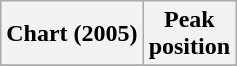<table class="wikitable plainrowheaders" style="text-align:center">
<tr>
<th scope="col">Chart (2005)</th>
<th scope="col">Peak<br>position</th>
</tr>
<tr>
</tr>
</table>
